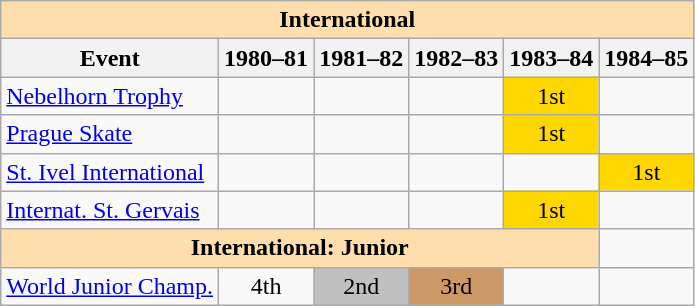<table class="wikitable" style="text-align:center">
<tr>
<th style="background-color: #ffdead; " colspan=6 align=center>International</th>
</tr>
<tr>
<th>Event</th>
<th>1980–81</th>
<th>1981–82</th>
<th>1982–83</th>
<th>1983–84</th>
<th>1984–85</th>
</tr>
<tr>
<td align=left><a href='#'>Nebelhorn Trophy</a></td>
<td></td>
<td></td>
<td></td>
<td bgcolor=gold>1st</td>
<td></td>
</tr>
<tr>
<td align=left><a href='#'>Prague Skate</a></td>
<td></td>
<td></td>
<td></td>
<td bgcolor=gold>1st</td>
<td></td>
</tr>
<tr>
<td align=left><a href='#'>St. Ivel International</a></td>
<td></td>
<td></td>
<td></td>
<td></td>
<td bgcolor=gold>1st</td>
</tr>
<tr>
<td align=left><a href='#'>Internat. St. Gervais</a></td>
<td></td>
<td></td>
<td></td>
<td bgcolor=gold>1st</td>
<td></td>
</tr>
<tr>
<th style="background-color: #ffdead; " colspan=5 align=center>International: Junior</th>
</tr>
<tr>
<td align=left><a href='#'>World Junior Champ.</a></td>
<td>4th</td>
<td bgcolor=silver>2nd</td>
<td bgcolor=cc9966>3rd</td>
<td></td>
<td></td>
</tr>
</table>
